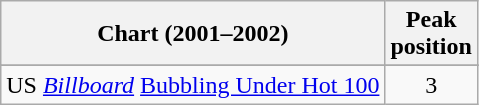<table class="wikitable sortable">
<tr>
<th align="left">Chart (2001–2002)</th>
<th align="center">Peak<br>position</th>
</tr>
<tr>
</tr>
<tr>
<td align="left">US <em><a href='#'>Billboard</a></em> <a href='#'>Bubbling Under Hot 100</a></td>
<td align="center">3</td>
</tr>
</table>
